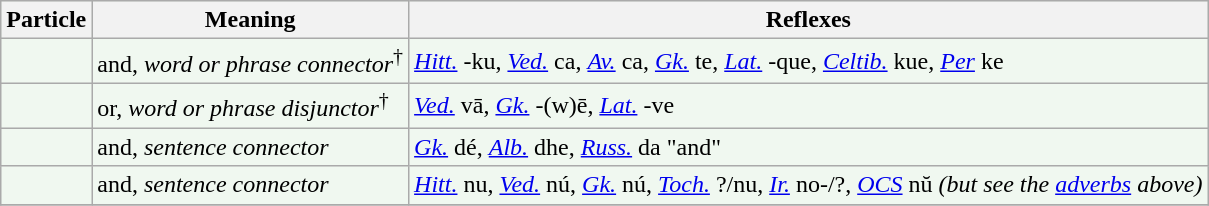<table class="wikitable" style="background-color:#f0f8f0">
<tr>
<th>Particle</th>
<th>Meaning</th>
<th>Reflexes</th>
</tr>
<tr>
<td></td>
<td>and, <em>word or phrase connector</em><sup>†</sup></td>
<td><em><a href='#'>Hitt.</a></em> -ku, <em><a href='#'>Ved.</a></em> ca, <em><a href='#'>Av.</a></em> ca, <em><a href='#'>Gk.</a></em> te, <em><a href='#'>Lat.</a></em> -que, <em><a href='#'>Celtib.</a></em> kue, <em><a href='#'>Per</a></em> ke</td>
</tr>
<tr>
<td></td>
<td>or, <em>word or phrase disjunctor</em><sup>†</sup></td>
<td><em><a href='#'>Ved.</a></em> vā, <em><a href='#'>Gk.</a></em> -(w)ē, <em><a href='#'>Lat.</a></em> -ve</td>
</tr>
<tr>
<td></td>
<td>and, <em>sentence connector</em></td>
<td><em><a href='#'>Gk.</a></em> dé, <em><a href='#'>Alb.</a></em> dhe, <em><a href='#'>Russ.</a></em> da "and"</td>
</tr>
<tr>
<td></td>
<td>and, <em>sentence connector</em></td>
<td><em><a href='#'>Hitt.</a></em> nu, <em><a href='#'>Ved.</a></em> nú, <em><a href='#'>Gk.</a></em> nú, <em><a href='#'>Toch.</a></em> ?/nu, <em><a href='#'>Ir.</a></em> no-/?, <em><a href='#'>OCS</a></em> nŭ <em>(but see the <a href='#'>adverbs</a> above)</em></td>
</tr>
<tr>
</tr>
</table>
